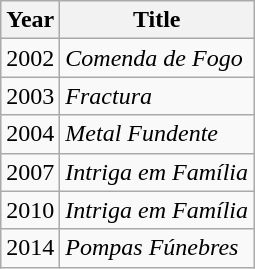<table class="wikitable">
<tr>
<th>Year</th>
<th>Title</th>
</tr>
<tr>
<td>2002</td>
<td><em>Comenda de Fogo</em></td>
</tr>
<tr>
<td>2003</td>
<td><em>Fractura</em></td>
</tr>
<tr>
<td>2004</td>
<td><em>Metal Fundente</em></td>
</tr>
<tr>
<td>2007</td>
<td><em>Intriga em Família</em></td>
</tr>
<tr>
<td>2010</td>
<td><em>Intriga em Família</em></td>
</tr>
<tr>
<td>2014</td>
<td><em>Pompas Fúnebres</em></td>
</tr>
</table>
